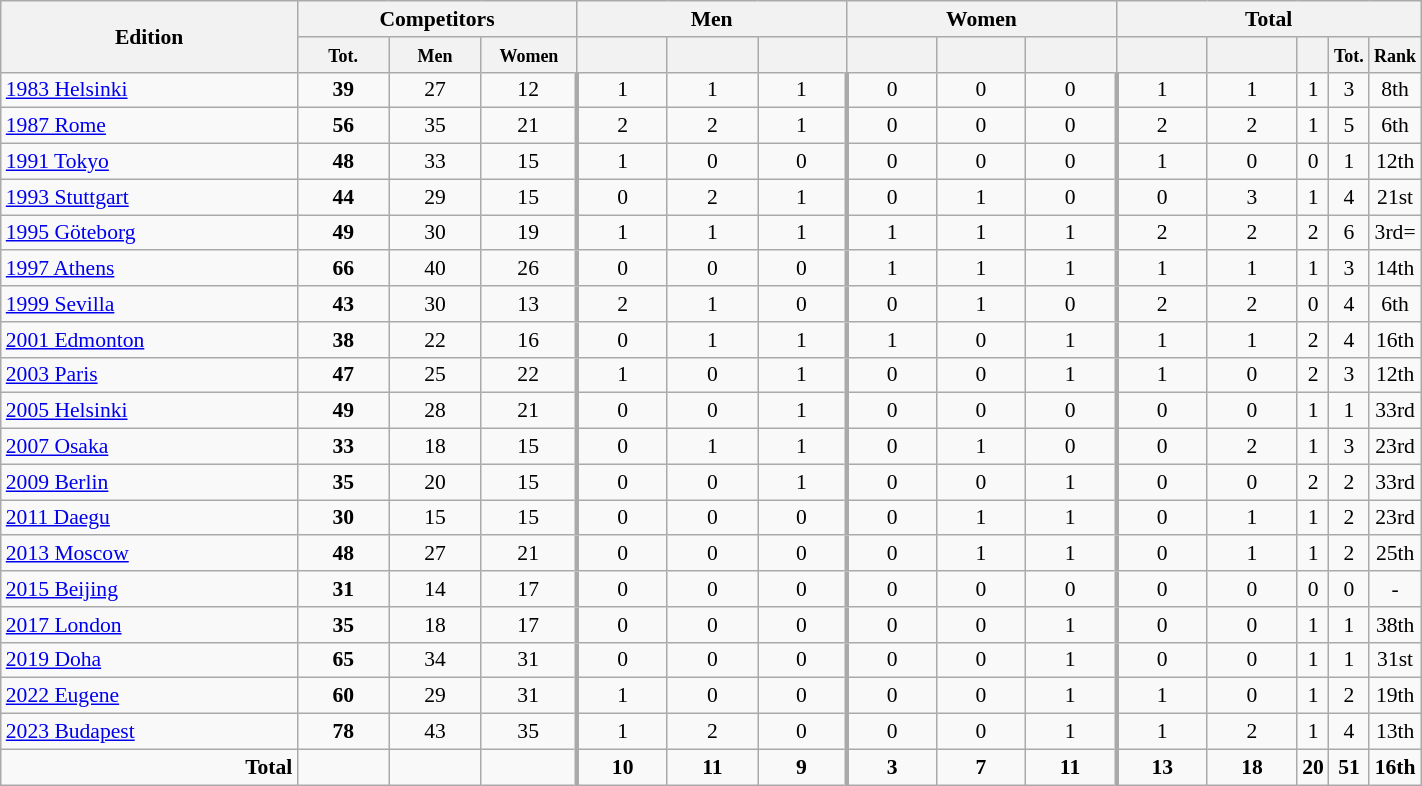<table class="wikitable sortable" width=75% style="font-size:90%; text-align:center;">
<tr>
<th width=23% rowspan=2>Edition</th>
<th colspan=3>Competitors</th>
<th colspan=3>Men</th>
<th colspan=3>Women</th>
<th colspan=5>Total</th>
</tr>
<tr>
<th width=7%><small>Tot.</small></th>
<th width=7%><small>Men</small></th>
<th width=7%><small>Women</small></th>
<th width=7%></th>
<th width=7%></th>
<th width=7%></th>
<th width=7%></th>
<th width=7%></th>
<th width=7%></th>
<th width=7%></th>
<th width=7%></th>
<th width=7%></th>
<th width=7%><small>Tot.</small></th>
<th width=7%><small>Rank</small></th>
</tr>
<tr>
<td align="left"><a href='#'>1983 Helsinki</a></td>
<td><strong>39</strong></td>
<td>27</td>
<td>12</td>
<td style=border-left-width:3px>1</td>
<td>1</td>
<td>1</td>
<td style="border-left-width: 3px;">0</td>
<td>0</td>
<td>0</td>
<td style="border-left-width: 3px;">1</td>
<td>1</td>
<td>1</td>
<td>3</td>
<td>8th</td>
</tr>
<tr>
<td align="left"><a href='#'>1987 Rome</a></td>
<td><strong>56</strong></td>
<td>35</td>
<td>21</td>
<td style=border-left-width:3px;>2</td>
<td>2</td>
<td>1</td>
<td style="border-left-width: 3px;">0</td>
<td>0</td>
<td>0</td>
<td style="border-left-width: 3px;">2</td>
<td>2</td>
<td>1</td>
<td>5</td>
<td>6th</td>
</tr>
<tr>
<td align="left"><a href='#'>1991 Tokyo</a></td>
<td><strong>48</strong></td>
<td>33</td>
<td>15</td>
<td style=border-left-width:3px;>1</td>
<td>0</td>
<td>0</td>
<td style="border-left-width: 3px;">0</td>
<td>0</td>
<td>0</td>
<td style="border-left-width: 3px;">1</td>
<td>0</td>
<td>0</td>
<td>1</td>
<td>12th</td>
</tr>
<tr>
<td align="left"><a href='#'>1993 Stuttgart</a></td>
<td><strong>44</strong></td>
<td>29</td>
<td>15</td>
<td style=border-left-width:3px;>0</td>
<td>2</td>
<td>1</td>
<td style="border-left-width: 3px;">0</td>
<td>1</td>
<td>0</td>
<td style="border-left-width: 3px;">0</td>
<td>3</td>
<td>1</td>
<td>4</td>
<td>21st</td>
</tr>
<tr>
<td align="left"><a href='#'>1995 Göteborg</a></td>
<td><strong>49</strong></td>
<td>30</td>
<td>19</td>
<td style=border-left-width:3px;>1</td>
<td>1</td>
<td>1</td>
<td style="border-left-width: 3px;">1</td>
<td>1</td>
<td>1</td>
<td style="border-left-width: 3px;">2</td>
<td>2</td>
<td>2</td>
<td>6</td>
<td>3rd=</td>
</tr>
<tr>
<td align="left"><a href='#'>1997 Athens</a></td>
<td><strong>66</strong></td>
<td>40</td>
<td>26</td>
<td style=border-left-width:3px;>0</td>
<td>0</td>
<td>0</td>
<td style="border-left-width: 3px;">1</td>
<td>1</td>
<td>1</td>
<td style="border-left-width: 3px;">1</td>
<td>1</td>
<td>1</td>
<td>3</td>
<td>14th</td>
</tr>
<tr>
<td align="left"><a href='#'>1999 Sevilla</a></td>
<td><strong>43</strong></td>
<td>30</td>
<td>13</td>
<td style=border-left-width:3px;>2</td>
<td>1</td>
<td>0</td>
<td style="border-left-width: 3px;">0</td>
<td>1</td>
<td>0</td>
<td style="border-left-width: 3px;">2</td>
<td>2</td>
<td>0</td>
<td>4</td>
<td>6th</td>
</tr>
<tr>
<td align="left"><a href='#'>2001 Edmonton</a></td>
<td><strong>38</strong></td>
<td>22</td>
<td>16</td>
<td style=border-left-width:3px;>0</td>
<td>1</td>
<td>1</td>
<td style="border-left-width: 3px;">1</td>
<td>0</td>
<td>1</td>
<td style="border-left-width: 3px;">1</td>
<td>1</td>
<td>2</td>
<td>4</td>
<td>16th</td>
</tr>
<tr>
<td align="left"><a href='#'>2003 Paris</a></td>
<td><strong>47</strong></td>
<td>25</td>
<td>22</td>
<td style=border-left-width:3px;>1</td>
<td>0</td>
<td>1</td>
<td style="border-left-width: 3px;">0</td>
<td>0</td>
<td>1</td>
<td style="border-left-width: 3px;">1</td>
<td>0</td>
<td>2</td>
<td>3</td>
<td>12th</td>
</tr>
<tr>
<td align="left"><a href='#'>2005 Helsinki</a></td>
<td><strong>49</strong></td>
<td>28</td>
<td>21</td>
<td style=border-left-width:3px;>0</td>
<td>0</td>
<td>1</td>
<td style="border-left-width: 3px;">0</td>
<td>0</td>
<td>0</td>
<td style="border-left-width: 3px;">0</td>
<td>0</td>
<td>1</td>
<td>1</td>
<td>33rd</td>
</tr>
<tr>
<td align="left"><a href='#'>2007 Osaka</a></td>
<td><strong>33</strong></td>
<td>18</td>
<td>15</td>
<td style=border-left-width:3px;>0</td>
<td>1</td>
<td>1</td>
<td style="border-left-width: 3px;">0</td>
<td>1</td>
<td>0</td>
<td style="border-left-width: 3px;">0</td>
<td>2</td>
<td>1</td>
<td>3</td>
<td>23rd</td>
</tr>
<tr>
<td align="left"><a href='#'>2009 Berlin</a></td>
<td><strong>35</strong></td>
<td>20</td>
<td>15</td>
<td style=border-left-width:3px;>0</td>
<td>0</td>
<td>1</td>
<td style="border-left-width: 3px;">0</td>
<td>0</td>
<td>1</td>
<td style="border-left-width: 3px;">0</td>
<td>0</td>
<td>2</td>
<td>2</td>
<td>33rd</td>
</tr>
<tr>
<td align="left"><a href='#'>2011 Daegu</a></td>
<td><strong>30</strong></td>
<td>15</td>
<td>15</td>
<td style=border-left-width:3px;>0</td>
<td>0</td>
<td>0</td>
<td style="border-left-width: 3px;">0</td>
<td>1</td>
<td>1</td>
<td style="border-left-width: 3px;">0</td>
<td>1</td>
<td>1</td>
<td>2</td>
<td>23rd</td>
</tr>
<tr>
<td align="left"><a href='#'>2013 Moscow</a></td>
<td><strong>48</strong></td>
<td>27</td>
<td>21</td>
<td style=border-left-width:3px;>0</td>
<td>0</td>
<td>0</td>
<td style="border-left-width: 3px;">0</td>
<td>1</td>
<td>1</td>
<td style="border-left-width: 3px;">0</td>
<td>1</td>
<td>1</td>
<td>2</td>
<td>25th</td>
</tr>
<tr>
<td align="left"><a href='#'>2015 Beijing</a></td>
<td><strong>31</strong></td>
<td>14</td>
<td>17</td>
<td style=border-left-width:3px;>0</td>
<td>0</td>
<td>0</td>
<td style="border-left-width: 3px;">0</td>
<td>0</td>
<td>0</td>
<td style="border-left-width: 3px;">0</td>
<td>0</td>
<td>0</td>
<td>0</td>
<td>-</td>
</tr>
<tr>
<td align="left"><a href='#'>2017 London</a></td>
<td><strong>35</strong></td>
<td>18</td>
<td>17</td>
<td style=border-left-width:3px;>0</td>
<td>0</td>
<td>0</td>
<td style="border-left-width: 3px;">0</td>
<td>0</td>
<td>1</td>
<td style="border-left-width: 3px;">0</td>
<td>0</td>
<td>1</td>
<td>1</td>
<td>38th</td>
</tr>
<tr>
<td align="left"><a href='#'>2019 Doha</a></td>
<td><strong>65</strong></td>
<td>34</td>
<td>31</td>
<td style=border-left-width:3px;>0</td>
<td>0</td>
<td>0</td>
<td style="border-left-width: 3px;">0</td>
<td>0</td>
<td>1</td>
<td style="border-left-width: 3px;">0</td>
<td>0</td>
<td>1</td>
<td>1</td>
<td>31st</td>
</tr>
<tr>
<td align=left><a href='#'>2022 Eugene</a></td>
<td><strong>60</strong></td>
<td>29</td>
<td>31</td>
<td style=border-left-width:3px>1</td>
<td>0</td>
<td>0</td>
<td style=border-left-width:3px>0</td>
<td>0</td>
<td>1</td>
<td style=border-left-width:3px>1</td>
<td>0</td>
<td>1</td>
<td>2</td>
<td>19th</td>
</tr>
<tr>
<td align=left><a href='#'>2023 Budapest</a></td>
<td><strong>78</strong></td>
<td>43</td>
<td>35</td>
<td style=border-left-width:3px>1</td>
<td>2</td>
<td>0</td>
<td style=border-left-width:3px>0</td>
<td>0</td>
<td>1</td>
<td style=border-left-width:3px>1</td>
<td>2</td>
<td>1</td>
<td>4</td>
<td>13th</td>
</tr>
<tr>
<td align=right><strong>Total</strong></td>
<td><strong> </strong></td>
<td></td>
<td></td>
<td style=border-left-width:3px><strong>10</strong></td>
<td><strong>11</strong></td>
<td><strong>9</strong></td>
<td style=border-left-width:3px><strong>3</strong></td>
<td><strong>7</strong></td>
<td><strong>11</strong></td>
<td style=border-left-width:3px><strong>13</strong></td>
<td><strong>18</strong></td>
<td><strong>20</strong></td>
<td><strong>51</strong></td>
<td><strong>16th</strong></td>
</tr>
</table>
